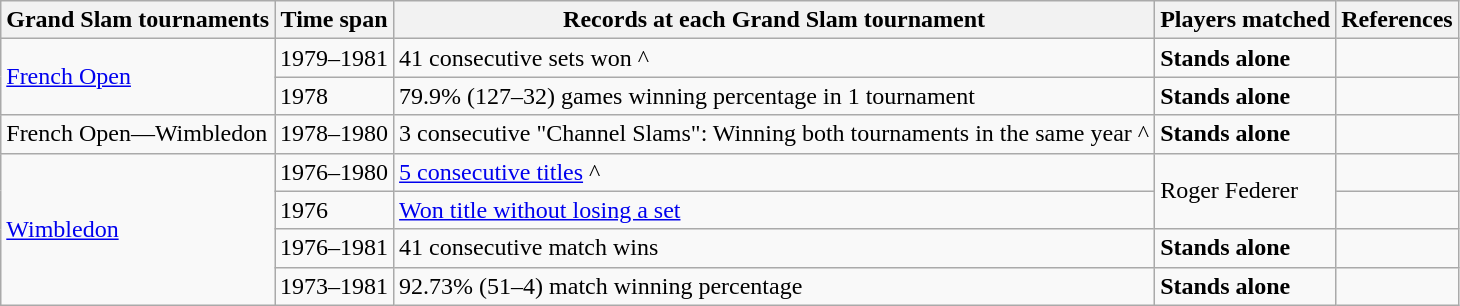<table class="wikitable collapsible collapsed">
<tr>
<th>Grand Slam tournaments</th>
<th>Time span</th>
<th>Records at each Grand Slam tournament</th>
<th>Players matched</th>
<th>References</th>
</tr>
<tr>
<td rowspan="2"><a href='#'>French Open</a></td>
<td>1979–1981</td>
<td>41 consecutive sets won ^</td>
<td><strong>Stands alone</strong></td>
<td></td>
</tr>
<tr>
<td>1978</td>
<td>79.9% (127–32) games winning percentage in 1 tournament</td>
<td><strong>Stands alone</strong></td>
<td></td>
</tr>
<tr>
<td>French Open—Wimbledon</td>
<td>1978–1980</td>
<td>3 consecutive "Channel Slams": Winning both tournaments in the same year ^</td>
<td><strong>Stands alone</strong></td>
<td></td>
</tr>
<tr>
<td rowspan="4"><a href='#'>Wimbledon</a></td>
<td>1976–1980</td>
<td><a href='#'>5 consecutive titles</a> ^</td>
<td rowspan="2">Roger Federer</td>
<td></td>
</tr>
<tr>
<td>1976</td>
<td><a href='#'>Won title without losing a set</a></td>
<td></td>
</tr>
<tr>
<td>1976–1981</td>
<td>41 consecutive match wins</td>
<td><strong>Stands alone</strong></td>
<td></td>
</tr>
<tr>
<td>1973–1981</td>
<td>92.73% (51–4) match winning percentage</td>
<td><strong>Stands alone</strong></td>
<td></td>
</tr>
</table>
